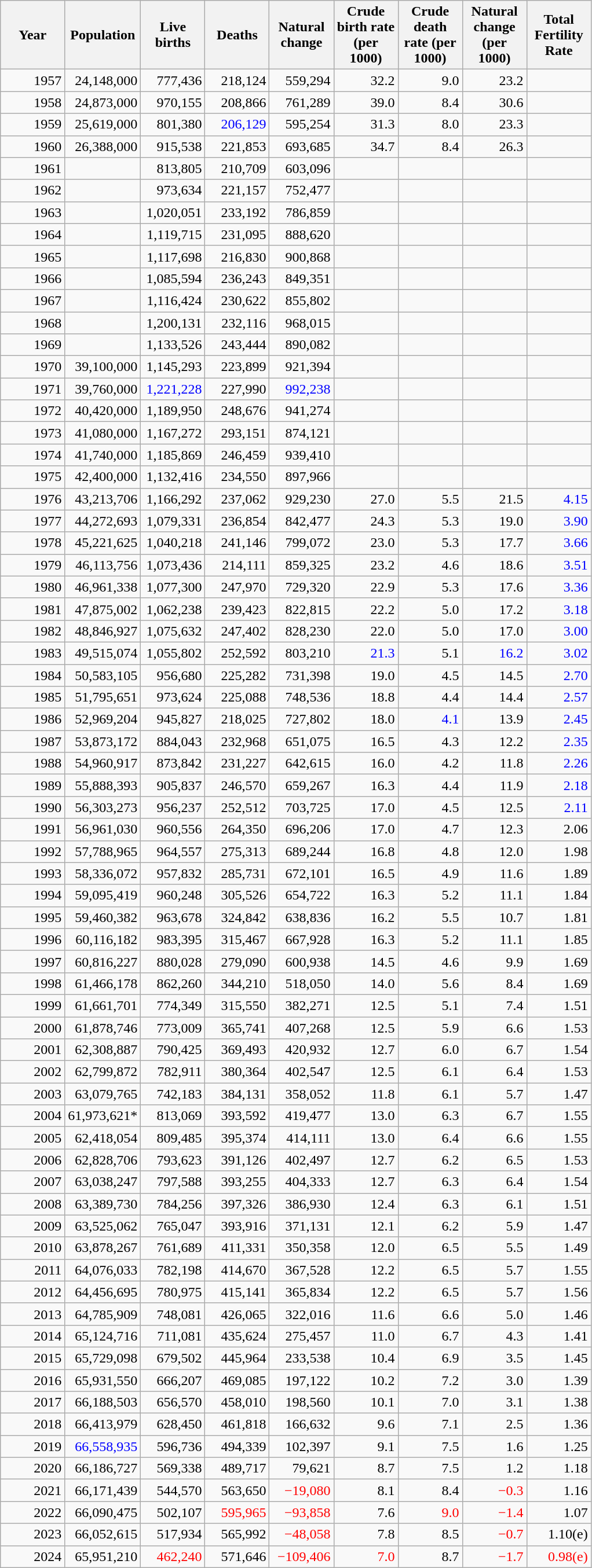<table class="wikitable sortable" style="text-align: right;">
<tr>
<th style="width:50pt;">Year</th>
<th style="width:50pt;">Population<br></th>
<th style="width:50pt;">Live births</th>
<th style="width:50pt;">Deaths</th>
<th style="width:50pt;">Natural change</th>
<th style="width:50pt;">Crude birth rate (per 1000)</th>
<th style="width:50pt;">Crude death rate (per 1000)</th>
<th style="width:50pt;">Natural change (per 1000)</th>
<th style="width:50pt;">Total Fertility Rate</th>
</tr>
<tr>
<td>1957</td>
<td>24,148,000</td>
<td>777,436</td>
<td>218,124</td>
<td>559,294</td>
<td>32.2</td>
<td>9.0</td>
<td>23.2</td>
<td></td>
</tr>
<tr>
<td>1958</td>
<td>24,873,000</td>
<td>970,155</td>
<td>208,866</td>
<td>761,289</td>
<td>39.0</td>
<td>8.4</td>
<td>30.6</td>
<td></td>
</tr>
<tr>
<td>1959</td>
<td>25,619,000</td>
<td>801,380</td>
<td style="color: blue">206,129</td>
<td>595,254</td>
<td>31.3</td>
<td>8.0</td>
<td>23.3</td>
<td></td>
</tr>
<tr>
<td>1960</td>
<td>26,388,000</td>
<td>915,538</td>
<td>221,853</td>
<td>693,685</td>
<td>34.7</td>
<td>8.4</td>
<td>26.3</td>
<td></td>
</tr>
<tr>
<td>1961</td>
<td></td>
<td>813,805</td>
<td>210,709</td>
<td>603,096</td>
<td></td>
<td></td>
<td></td>
<td></td>
</tr>
<tr>
<td>1962</td>
<td></td>
<td>973,634</td>
<td>221,157</td>
<td>752,477</td>
<td></td>
<td></td>
<td></td>
<td></td>
</tr>
<tr>
<td>1963</td>
<td></td>
<td>1,020,051</td>
<td>233,192</td>
<td>786,859</td>
<td></td>
<td></td>
<td></td>
<td></td>
</tr>
<tr>
<td>1964</td>
<td></td>
<td>1,119,715</td>
<td>231,095</td>
<td>888,620</td>
<td></td>
<td></td>
<td></td>
<td></td>
</tr>
<tr>
<td>1965</td>
<td></td>
<td>1,117,698</td>
<td>216,830</td>
<td>900,868</td>
<td></td>
<td></td>
<td></td>
<td></td>
</tr>
<tr>
<td>1966</td>
<td></td>
<td>1,085,594</td>
<td>236,243</td>
<td>849,351</td>
<td></td>
<td></td>
<td></td>
<td></td>
</tr>
<tr>
<td>1967</td>
<td></td>
<td>1,116,424</td>
<td>230,622</td>
<td>855,802</td>
<td></td>
<td></td>
<td></td>
<td></td>
</tr>
<tr>
<td>1968</td>
<td></td>
<td>1,200,131</td>
<td>232,116</td>
<td>968,015</td>
<td></td>
<td></td>
<td></td>
<td></td>
</tr>
<tr>
<td>1969</td>
<td></td>
<td>1,133,526</td>
<td>243,444</td>
<td>890,082</td>
<td></td>
<td></td>
<td></td>
<td></td>
</tr>
<tr>
<td>1970</td>
<td>39,100,000</td>
<td>1,145,293</td>
<td>223,899</td>
<td>921,394</td>
<td></td>
<td></td>
<td></td>
<td></td>
</tr>
<tr>
<td>1971</td>
<td>39,760,000</td>
<td style="color: blue">1,221,228</td>
<td>227,990</td>
<td style="color: blue">992,238</td>
<td></td>
<td></td>
<td></td>
<td></td>
</tr>
<tr>
<td>1972</td>
<td>40,420,000</td>
<td>1,189,950</td>
<td>248,676</td>
<td>941,274</td>
<td></td>
<td></td>
<td></td>
<td></td>
</tr>
<tr>
<td>1973</td>
<td>41,080,000</td>
<td>1,167,272</td>
<td>293,151</td>
<td>874,121</td>
<td></td>
<td></td>
<td></td>
<td></td>
</tr>
<tr>
<td>1974</td>
<td>41,740,000</td>
<td>1,185,869</td>
<td>246,459</td>
<td>939,410</td>
<td></td>
<td></td>
<td></td>
<td></td>
</tr>
<tr>
<td>1975</td>
<td>42,400,000</td>
<td>1,132,416</td>
<td>234,550</td>
<td>897,966</td>
<td></td>
<td></td>
<td></td>
<td></td>
</tr>
<tr>
<td>1976</td>
<td>43,213,706</td>
<td>1,166,292</td>
<td>237,062</td>
<td>929,230</td>
<td>27.0</td>
<td>5.5</td>
<td>21.5</td>
<td style="color: blue">4.15</td>
</tr>
<tr>
<td>1977</td>
<td>44,272,693</td>
<td>1,079,331</td>
<td>236,854</td>
<td>842,477</td>
<td>24.3</td>
<td>5.3</td>
<td>19.0</td>
<td style="color: blue">3.90</td>
</tr>
<tr>
<td>1978</td>
<td>45,221,625</td>
<td>1,040,218</td>
<td>241,146</td>
<td>799,072</td>
<td>23.0</td>
<td>5.3</td>
<td>17.7</td>
<td style="color: blue">3.66</td>
</tr>
<tr>
<td>1979</td>
<td>46,113,756</td>
<td>1,073,436</td>
<td>214,111</td>
<td>859,325</td>
<td>23.2</td>
<td>4.6</td>
<td>18.6</td>
<td style="color: blue">3.51</td>
</tr>
<tr>
<td>1980</td>
<td>46,961,338</td>
<td>1,077,300</td>
<td>247,970</td>
<td>729,320</td>
<td>22.9</td>
<td>5.3</td>
<td>17.6</td>
<td style="color: blue">3.36</td>
</tr>
<tr>
<td>1981</td>
<td>47,875,002</td>
<td>1,062,238</td>
<td>239,423</td>
<td>822,815</td>
<td>22.2</td>
<td>5.0</td>
<td>17.2</td>
<td style="color: blue">3.18</td>
</tr>
<tr>
<td>1982</td>
<td>48,846,927</td>
<td>1,075,632</td>
<td>247,402</td>
<td>828,230</td>
<td>22.0</td>
<td>5.0</td>
<td>17.0</td>
<td style="color: blue">3.00</td>
</tr>
<tr>
<td>1983</td>
<td>49,515,074</td>
<td>1,055,802</td>
<td>252,592</td>
<td>803,210</td>
<td style="color:blue;">21.3</td>
<td>5.1</td>
<td style="color: blue">16.2</td>
<td style="color:blue;">3.02</td>
</tr>
<tr>
<td style="text-align:right;">1984</td>
<td style="text-align:right;">50,583,105</td>
<td style="text-align:right;">956,680</td>
<td style="text-align:right;">225,282</td>
<td style="text-align:right;">731,398</td>
<td style="text-align:right;">19.0</td>
<td style="text-align:right;">4.5</td>
<td style="text-align:right;">14.5</td>
<td style="text-align:right; color:blue;">2.70</td>
</tr>
<tr>
<td style="text-align:right;">1985</td>
<td style="text-align:right;">51,795,651</td>
<td style="text-align:right;">973,624</td>
<td style="text-align:right;">225,088</td>
<td style="text-align:right;">748,536</td>
<td style="text-align:right;">18.8</td>
<td style="text-align:right;">4.4</td>
<td style="text-align:right;">14.4</td>
<td style="text-align:right; color:blue;">2.57</td>
</tr>
<tr>
<td style="text-align:right;">1986</td>
<td style="text-align:right;">52,969,204</td>
<td style="text-align:right;">945,827</td>
<td style="text-align:right;">218,025</td>
<td style="text-align:right;">727,802</td>
<td style="text-align:right;">18.0</td>
<td style="color: blue">4.1</td>
<td style="text-align:right;">13.9</td>
<td style="text-align:right; color:blue;">2.45</td>
</tr>
<tr>
<td style="text-align:right;">1987</td>
<td style="text-align:right;">53,873,172</td>
<td style="text-align:right;">884,043</td>
<td style="text-align:right;">232,968</td>
<td style="text-align:right;">651,075</td>
<td style="text-align:right;">16.5</td>
<td style="text-align:right;">4.3</td>
<td style="text-align:right;">12.2</td>
<td style="text-align:right; color:blue;">2.35</td>
</tr>
<tr>
<td style="text-align:right;">1988</td>
<td style="text-align:right;">54,960,917</td>
<td style="text-align:right;">873,842</td>
<td style="text-align:right;">231,227</td>
<td style="text-align:right;">642,615</td>
<td style="text-align:right;">16.0</td>
<td style="text-align:right;">4.2</td>
<td style="text-align:right;">11.8</td>
<td style="text-align:right; color:blue;">2.26</td>
</tr>
<tr>
<td style="text-align:right;">1989</td>
<td style="text-align:right;">55,888,393</td>
<td style="text-align:right;">905,837</td>
<td style="text-align:right;">246,570</td>
<td style="text-align:right;">659,267</td>
<td style="text-align:right;">16.3</td>
<td style="text-align:right;">4.4</td>
<td style="text-align:right;">11.9</td>
<td style="text-align:right; color:blue;">2.18</td>
</tr>
<tr>
<td style="text-align:right;">1990</td>
<td style="text-align:right;">56,303,273</td>
<td style="text-align:right;">956,237</td>
<td style="text-align:right;">252,512</td>
<td style="text-align:right;">703,725</td>
<td style="text-align:right;">17.0</td>
<td style="text-align:right;">4.5</td>
<td style="text-align:right;">12.5</td>
<td style="text-align:right; color:blue;">2.11</td>
</tr>
<tr>
<td style="text-align:right;">1991</td>
<td style="text-align:right;">56,961,030</td>
<td style="text-align:right;">960,556</td>
<td style="text-align:right;">264,350</td>
<td style="text-align:right;">696,206</td>
<td style="text-align:right;">17.0</td>
<td style="text-align:right;">4.7</td>
<td style="text-align:right;">12.3</td>
<td style="text-align:right;">2.06</td>
</tr>
<tr>
<td style="text-align:right;">1992</td>
<td style="text-align:right;">57,788,965</td>
<td style="text-align:right;">964,557</td>
<td style="text-align:right;">275,313</td>
<td style="text-align:right;">689,244</td>
<td style="text-align:right;">16.8</td>
<td style="text-align:right;">4.8</td>
<td style="text-align:right;">12.0</td>
<td style="text-align:right;">1.98</td>
</tr>
<tr>
<td style="text-align:right;">1993</td>
<td style="text-align:right;">58,336,072</td>
<td style="text-align:right;">957,832</td>
<td style="text-align:right;">285,731</td>
<td style="text-align:right;">672,101</td>
<td style="text-align:right;">16.5</td>
<td style="text-align:right;">4.9</td>
<td style="text-align:right;">11.6</td>
<td style="text-align:right;">1.89</td>
</tr>
<tr>
<td style="text-align:right;">1994</td>
<td style="text-align:right;">59,095,419</td>
<td style="text-align:right;">960,248</td>
<td style="text-align:right;">305,526</td>
<td style="text-align:right;">654,722</td>
<td style="text-align:right;">16.3</td>
<td style="text-align:right;">5.2</td>
<td style="text-align:right;">11.1</td>
<td style="text-align:right;">1.84</td>
</tr>
<tr>
<td style="text-align:right;">1995</td>
<td style="text-align:right;">59,460,382</td>
<td style="text-align:right;">963,678</td>
<td style="text-align:right;">324,842</td>
<td style="text-align:right;">638,836</td>
<td style="text-align:right;">16.2</td>
<td style="text-align:right;">5.5</td>
<td style="text-align:right;">10.7</td>
<td style="text-align:right;">1.81</td>
</tr>
<tr>
<td style="text-align:right;">1996</td>
<td style="text-align:right;">60,116,182</td>
<td style="text-align:right;">983,395</td>
<td style="text-align:right;">315,467</td>
<td style="text-align:right;">667,928</td>
<td style="text-align:right;">16.3</td>
<td style="text-align:right;">5.2</td>
<td style="text-align:right;">11.1</td>
<td style="text-align:right;">1.85</td>
</tr>
<tr>
<td style="text-align:right;">1997</td>
<td style="text-align:right;">60,816,227</td>
<td style="text-align:right;">880,028</td>
<td style="text-align:right;">279,090</td>
<td style="text-align:right;">600,938</td>
<td style="text-align:right;">14.5</td>
<td style="text-align:right;">4.6</td>
<td style="text-align:right;">9.9</td>
<td style="text-align:right;">1.69</td>
</tr>
<tr>
<td style="text-align:right;">1998</td>
<td style="text-align:right;">61,466,178</td>
<td style="text-align:right;">862,260</td>
<td style="text-align:right;">344,210</td>
<td style="text-align:right;">518,050</td>
<td style="text-align:right;">14.0</td>
<td style="text-align:right;">5.6</td>
<td style="text-align:right;">8.4</td>
<td style="text-align:right;">1.69</td>
</tr>
<tr>
<td style="text-align:right;">1999</td>
<td style="text-align:right;">61,661,701</td>
<td style="text-align:right;">774,349</td>
<td style="text-align:right;">315,550</td>
<td style="text-align:right;">382,271</td>
<td style="text-align:right;">12.5</td>
<td style="text-align:right;">5.1</td>
<td style="text-align:right;">7.4</td>
<td style="text-align:right;">1.51</td>
</tr>
<tr>
<td style="text-align:right;">2000</td>
<td style="text-align:right;">61,878,746</td>
<td style="text-align:right;">773,009</td>
<td style="text-align:right;">365,741</td>
<td style="text-align:right;">407,268</td>
<td style="text-align:right;">12.5</td>
<td style="text-align:right;">5.9</td>
<td style="text-align:right;">6.6</td>
<td style="text-align:right;">1.53</td>
</tr>
<tr>
<td style="text-align:right;">2001</td>
<td style="text-align:right;">62,308,887</td>
<td style="text-align:right;">790,425</td>
<td style="text-align:right;">369,493</td>
<td style="text-align:right;">420,932</td>
<td style="text-align:right;">12.7</td>
<td style="text-align:right;">6.0</td>
<td style="text-align:right;">6.7</td>
<td style="text-align:right;">1.54</td>
</tr>
<tr>
<td style="text-align:right;">2002</td>
<td style="text-align:right;">62,799,872</td>
<td style="text-align:right;">782,911</td>
<td style="text-align:right;">380,364</td>
<td style="text-align:right;">402,547</td>
<td style="text-align:right;">12.5</td>
<td style="text-align:right;">6.1</td>
<td style="text-align:right;">6.4</td>
<td style="text-align:right;">1.53</td>
</tr>
<tr>
<td style="text-align:right;">2003</td>
<td style="text-align:right;">63,079,765</td>
<td style="text-align:right;">742,183</td>
<td style="text-align:right;">384,131</td>
<td style="text-align:right;">358,052</td>
<td style="text-align:right;">11.8</td>
<td style="text-align:right;">6.1</td>
<td style="text-align:right;">5.7</td>
<td style="text-align:right;">1.47</td>
</tr>
<tr>
<td style="text-align:right;">2004</td>
<td style="text-align:right;">61,973,621*</td>
<td style="text-align:right;">813,069</td>
<td style="text-align:right;">393,592</td>
<td style="text-align:right;">419,477</td>
<td style="text-align:right;">13.0</td>
<td style="text-align:right;">6.3</td>
<td style="text-align:right;">6.7</td>
<td style="text-align:right;">1.55</td>
</tr>
<tr>
<td style="text-align:right;">2005</td>
<td style="text-align:right;">62,418,054</td>
<td style="text-align:right;">809,485</td>
<td style="text-align:right;">395,374</td>
<td style="text-align:right;">414,111</td>
<td style="text-align:right;">13.0</td>
<td style="text-align:right;">6.4</td>
<td style="text-align:right;">6.6</td>
<td style="text-align:right;">1.55</td>
</tr>
<tr>
<td style="text-align:right;">2006</td>
<td style="text-align:right;">62,828,706</td>
<td style="text-align:right;">793,623</td>
<td style="text-align:right;">391,126</td>
<td style="text-align:right;">402,497</td>
<td style="text-align:right;">12.7</td>
<td style="text-align:right;">6.2</td>
<td style="text-align:right;">6.5</td>
<td style="text-align:right;">1.53</td>
</tr>
<tr>
<td style="text-align:right;">2007</td>
<td style="text-align:right;">63,038,247</td>
<td style="text-align:right;">797,588</td>
<td style="text-align:right;">393,255</td>
<td style="text-align:right;">404,333</td>
<td style="text-align:right;">12.7</td>
<td style="text-align:right;">6.3</td>
<td style="text-align:right;">6.4</td>
<td style="text-align:right;">1.54</td>
</tr>
<tr>
<td style="text-align:right;">2008</td>
<td style="text-align:right;">63,389,730</td>
<td style="text-align:right;">784,256</td>
<td style="text-align:right;">397,326</td>
<td style="text-align:right;">386,930</td>
<td style="text-align:right;">12.4</td>
<td style="text-align:right;">6.3</td>
<td style="text-align:right;">6.1</td>
<td style="text-align:right;">1.51</td>
</tr>
<tr>
<td style="text-align:right;">2009</td>
<td style="text-align:right;">63,525,062</td>
<td style="text-align:right;">765,047</td>
<td style="text-align:right;">393,916</td>
<td style="text-align:right;">371,131</td>
<td style="text-align:right;">12.1</td>
<td style="text-align:right;">6.2</td>
<td style="text-align:right;">5.9</td>
<td style="text-align:right;">1.47</td>
</tr>
<tr>
<td style="text-align:right;">2010</td>
<td style="text-align:right;">63,878,267</td>
<td style="text-align:right;">761,689</td>
<td style="text-align:right;">411,331</td>
<td style="text-align:right;">350,358</td>
<td style="text-align:right;">12.0</td>
<td style="text-align:right;">6.5</td>
<td style="text-align:right;">5.5</td>
<td style="text-align:right;">1.49</td>
</tr>
<tr>
<td style="text-align:right;">2011</td>
<td style="text-align:right;">64,076,033</td>
<td style="text-align:right;">782,198</td>
<td style="text-align:right;">414,670</td>
<td style="text-align:right;">367,528</td>
<td style="text-align:right;">12.2</td>
<td style="text-align:right;">6.5</td>
<td style="text-align:right;">5.7</td>
<td style="text-align:right;">1.55</td>
</tr>
<tr>
<td style="text-align:right;">2012</td>
<td style="text-align:right;">64,456,695</td>
<td style="text-align:right;">780,975</td>
<td style="text-align:right;">415,141</td>
<td style="text-align:right;">365,834</td>
<td style="text-align:right;">12.2</td>
<td style="text-align:right;">6.5</td>
<td style="text-align:right;">5.7</td>
<td style="text-align:right;">1.56</td>
</tr>
<tr>
<td style="text-align:right;">2013</td>
<td style="text-align:right;">64,785,909</td>
<td style="text-align:right;">748,081</td>
<td style="text-align:right;">426,065</td>
<td style="text-align:right;">322,016</td>
<td style="text-align:right;">11.6</td>
<td style="text-align:right;">6.6</td>
<td style="text-align:right;">5.0</td>
<td style="text-align:right;">1.46</td>
</tr>
<tr>
<td style="text-align:right;">2014</td>
<td style="text-align:right;">65,124,716</td>
<td style="text-align:right;">711,081</td>
<td style="text-align:right;">435,624</td>
<td style="text-align:right;">275,457</td>
<td style="text-align:right;">11.0</td>
<td style="text-align:right;">6.7</td>
<td style="text-align:right;">4.3</td>
<td style="text-align:right;">1.41</td>
</tr>
<tr>
<td style="text-align:right;">2015</td>
<td style="text-align:right;">65,729,098</td>
<td style="text-align:right;">679,502</td>
<td style="text-align:right;">445,964</td>
<td style="text-align:right;">233,538</td>
<td style="text-align:right;">10.4</td>
<td style="text-align:right;">6.9</td>
<td style="text-align:right;">3.5</td>
<td style="text-align:right;">1.45</td>
</tr>
<tr>
<td style="text-align:right;">2016</td>
<td style="text-align:right;">65,931,550</td>
<td style="text-align:right;">666,207</td>
<td style="text-align:right;">469,085</td>
<td style="text-align:right;">197,122</td>
<td style="text-align:right;">10.2</td>
<td style="text-align:right;">7.2</td>
<td style="text-align:right;">3.0</td>
<td style="text-align:right;">1.39</td>
</tr>
<tr>
<td style="text-align:right;">2017</td>
<td style="text-align:right;">66,188,503</td>
<td style="text-align:right;">656,570</td>
<td style="text-align:right;">458,010</td>
<td style="text-align:right;">198,560</td>
<td style="text-align:right;">10.1</td>
<td style="text-align:right;">7.0</td>
<td style="text-align:right;">3.1</td>
<td style="text-align:right;">1.38</td>
</tr>
<tr>
<td style="text-align:right;">2018</td>
<td style="text-align:right;">66,413,979</td>
<td style="text-align:right;">628,450</td>
<td style="text-align:right;">461,818</td>
<td style="text-align:right;">166,632</td>
<td style="text-align:right;">9.6</td>
<td style="text-align:right;">7.1</td>
<td style="text-align:right;">2.5</td>
<td style="text-align:right;">1.36</td>
</tr>
<tr>
<td style="text-align:right;">2019</td>
<td style="text-align:right; color:blue;">66,558,935</td>
<td style="text-align:right;">596,736</td>
<td style="text-align:right;">494,339</td>
<td style="text-align:right;">102,397</td>
<td style="text-align:right;">9.1</td>
<td style="text-align:right;">7.5</td>
<td style="text-align:right;">1.6</td>
<td style="text-align:right;">1.25</td>
</tr>
<tr>
<td style="text-align:right;">2020</td>
<td style="text-align:right;">66,186,727</td>
<td style="text-align:right;">569,338</td>
<td style="text-align:right;">489,717</td>
<td style="text-align:right;">79,621</td>
<td style="text-align:right;">8.7</td>
<td style="text-align:right;">7.5</td>
<td style="text-align:right;">1.2</td>
<td style="text-align:right;">1.18</td>
</tr>
<tr>
<td style="text-align:right;">2021</td>
<td style="text-align:right;">66,171,439</td>
<td style="text-align:right;">544,570</td>
<td style="text-align:right;">563,650</td>
<td style="text-align:right; color:red;">−19,080</td>
<td style="text-align:right;">8.1</td>
<td style="text-align:right;">8.4</td>
<td style="text-align:right; color:red;">−0.3</td>
<td style="text-align:right; ">1.16</td>
</tr>
<tr>
<td style="text-align:right;">2022</td>
<td style="text-align:right;">66,090,475</td>
<td style="text-align:right;">502,107</td>
<td style="text-align:right; color:red;">595,965</td>
<td style="text-align:right; color:red;">−93,858</td>
<td style="text-align:right;">7.6</td>
<td style="text-align:right; color:red;">9.0</td>
<td style="text-align:right; color:red;">−1.4</td>
<td style="text-align:right;">1.07</td>
</tr>
<tr>
<td style="text-align:right;">2023</td>
<td style="text-align:right;">66,052,615</td>
<td style="text-align:right;">517,934</td>
<td style="text-align:right;">565,992</td>
<td style="text-align:right; color:red;">−48,058</td>
<td style="text-align:right;">7.8</td>
<td style="text-align:right;">8.5</td>
<td style="text-align:right; color:red;">−0.7</td>
<td style="text-align:right;">1.10(e)</td>
</tr>
<tr>
<td style="text-align:right;">2024</td>
<td style="text-align:right;">65,951,210</td>
<td style="text-align:right; color:red;">462,240</td>
<td style="text-align:right;">571,646</td>
<td style="text-align:right; color:red;">−109,406</td>
<td style="text-align:right; color:red; ">7.0</td>
<td style="text-align:right;">8.7</td>
<td style="text-align:right; color:red;">−1.7</td>
<td style="text-align:right; color:red;">0.98(e)</td>
</tr>
</table>
